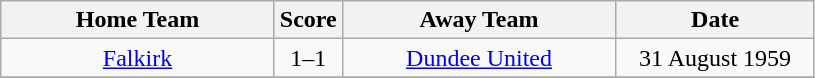<table class="wikitable" style="text-align:center;">
<tr>
<th width=175>Home Team</th>
<th width=20>Score</th>
<th width=175>Away Team</th>
<th width= 125>Date</th>
</tr>
<tr>
<td><a href='#'>Falkirk</a></td>
<td>1–1</td>
<td><a href='#'>Dundee United</a></td>
<td>31 August 1959</td>
</tr>
<tr>
</tr>
</table>
